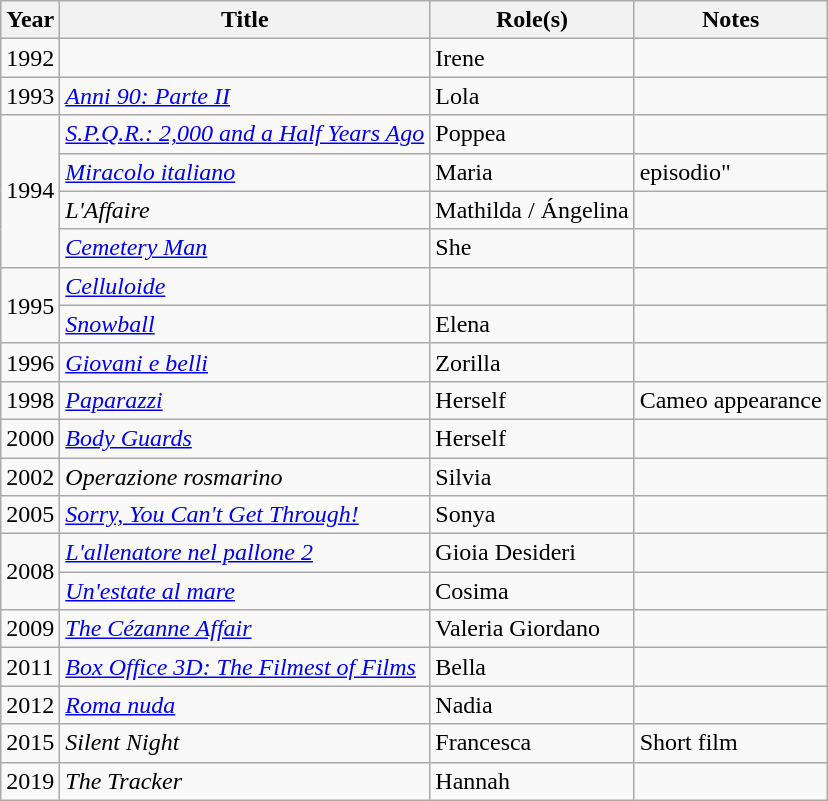<table class="wikitable plainrowheaders sortable">
<tr>
<th scope="col">Year</th>
<th scope="col">Title</th>
<th scope="col">Role(s)</th>
<th scope="col" class="unsortable">Notes</th>
</tr>
<tr>
<td>1992</td>
<td></td>
<td>Irene</td>
<td></td>
</tr>
<tr>
<td>1993</td>
<td><em><a href='#'>Anni 90: Parte II</a></em></td>
<td>Lola</td>
<td></td>
</tr>
<tr>
<td rowspan=4>1994</td>
<td><em><a href='#'>S.P.Q.R.: 2,000 and a Half Years Ago</a></em></td>
<td>Poppea</td>
<td></td>
</tr>
<tr>
<td><em><a href='#'>Miracolo italiano</a></em></td>
<td>Maria</td>
<td> episodio"</td>
</tr>
<tr>
<td><em>L'Affaire</em></td>
<td>Mathilda / Ángelina</td>
<td></td>
</tr>
<tr>
<td><em><a href='#'>Cemetery Man</a></em></td>
<td>She</td>
<td></td>
</tr>
<tr>
<td rowspan=2>1995</td>
<td><em><a href='#'>Celluloide</a></em></td>
<td></td>
<td></td>
</tr>
<tr>
<td><em><a href='#'>Snowball</a></em></td>
<td>Elena</td>
<td></td>
</tr>
<tr>
<td>1996</td>
<td><em><a href='#'>Giovani e belli</a></em></td>
<td>Zorilla</td>
<td></td>
</tr>
<tr>
<td>1998</td>
<td><em><a href='#'>Paparazzi</a></em></td>
<td>Herself</td>
<td>Cameo appearance</td>
</tr>
<tr>
<td>2000</td>
<td><em><a href='#'>Body Guards</a></em></td>
<td>Herself</td>
<td></td>
</tr>
<tr>
<td>2002</td>
<td><em>Operazione rosmarino</em></td>
<td>Silvia</td>
<td></td>
</tr>
<tr>
<td>2005</td>
<td><em><a href='#'>Sorry, You Can't Get Through!</a></em></td>
<td>Sonya</td>
<td></td>
</tr>
<tr>
<td rowspan=2>2008</td>
<td><em><a href='#'>L'allenatore nel pallone 2</a></em></td>
<td>Gioia Desideri</td>
<td></td>
</tr>
<tr>
<td><em><a href='#'>Un'estate al mare</a></em></td>
<td>Cosima</td>
<td></td>
</tr>
<tr>
<td>2009</td>
<td><em><a href='#'>The Cézanne Affair</a></em></td>
<td>Valeria Giordano</td>
<td></td>
</tr>
<tr>
<td>2011</td>
<td><em><a href='#'>Box Office 3D: The Filmest of Films</a></em></td>
<td>Bella</td>
<td></td>
</tr>
<tr>
<td>2012</td>
<td><em><a href='#'>Roma nuda</a></em></td>
<td>Nadia</td>
<td></td>
</tr>
<tr>
<td>2015</td>
<td><em>Silent Night</em></td>
<td>Francesca</td>
<td>Short film</td>
</tr>
<tr>
<td>2019</td>
<td><em>The Tracker</em></td>
<td>Hannah</td>
<td></td>
</tr>
</table>
